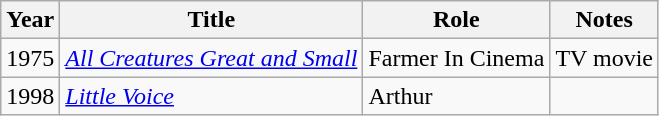<table class="wikitable">
<tr>
<th>Year</th>
<th>Title</th>
<th>Role</th>
<th>Notes</th>
</tr>
<tr>
<td>1975</td>
<td><em><a href='#'>All Creatures Great and Small</a></em></td>
<td>Farmer In Cinema</td>
<td>TV movie</td>
</tr>
<tr>
<td>1998</td>
<td><em><a href='#'>Little Voice</a></em></td>
<td>Arthur</td>
<td></td>
</tr>
</table>
